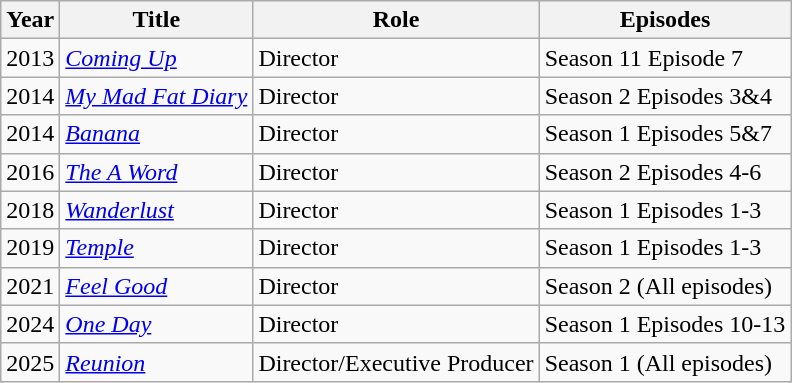<table class="wikitable">
<tr>
<th>Year</th>
<th>Title</th>
<th>Role</th>
<th>Episodes</th>
</tr>
<tr>
<td>2013</td>
<td><a href='#'><em>Coming Up</em></a></td>
<td>Director</td>
<td>Season 11 Episode 7</td>
</tr>
<tr>
<td>2014</td>
<td><em><a href='#'>My Mad Fat Diary</a></em></td>
<td>Director</td>
<td>Season 2 Episodes 3&4</td>
</tr>
<tr>
<td>2014</td>
<td><em><a href='#'>Banana</a></em></td>
<td>Director</td>
<td>Season 1 Episodes 5&7</td>
</tr>
<tr>
<td>2016</td>
<td><em><a href='#'>The A Word</a></em></td>
<td>Director</td>
<td>Season 2 Episodes 4-6</td>
</tr>
<tr>
<td>2018</td>
<td><em><a href='#'>Wanderlust</a></em></td>
<td>Director</td>
<td>Season 1 Episodes 1-3</td>
</tr>
<tr>
<td>2019</td>
<td><em><a href='#'>Temple</a></em></td>
<td>Director</td>
<td>Season 1 Episodes 1-3</td>
</tr>
<tr>
<td>2021</td>
<td><em><a href='#'>Feel Good</a></em></td>
<td>Director</td>
<td>Season 2 (All episodes)</td>
</tr>
<tr>
<td>2024</td>
<td><em><a href='#'>One Day</a></em></td>
<td>Director</td>
<td>Season 1 Episodes 10-13</td>
</tr>
<tr>
<td>2025</td>
<td><em><a href='#'>Reunion</a></em></td>
<td>Director/Executive Producer</td>
<td>Season 1 (All episodes)</td>
</tr>
</table>
